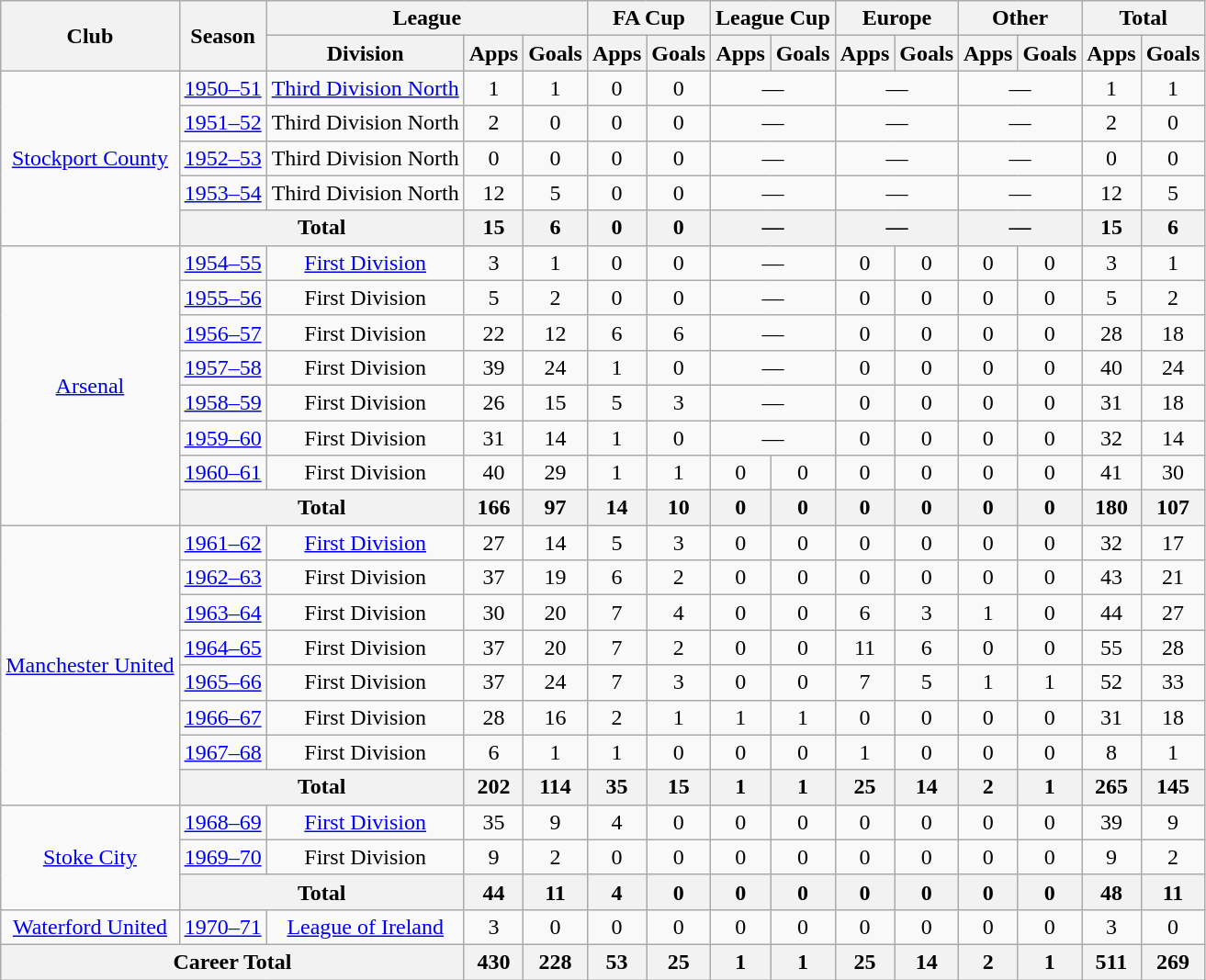<table class="wikitable" style="text-align: center;">
<tr>
<th rowspan="2">Club</th>
<th rowspan="2">Season</th>
<th colspan="3">League</th>
<th colspan="2">FA Cup</th>
<th colspan="2">League Cup</th>
<th colspan="2">Europe</th>
<th colspan="2">Other</th>
<th colspan="2">Total</th>
</tr>
<tr>
<th>Division</th>
<th>Apps</th>
<th>Goals</th>
<th>Apps</th>
<th>Goals</th>
<th>Apps</th>
<th>Goals</th>
<th>Apps</th>
<th>Goals</th>
<th>Apps</th>
<th>Goals</th>
<th>Apps</th>
<th>Goals</th>
</tr>
<tr>
<td rowspan="5"><a href='#'>Stockport County</a></td>
<td><a href='#'>1950–51</a></td>
<td><a href='#'>Third Division North</a></td>
<td>1</td>
<td>1</td>
<td>0</td>
<td>0</td>
<td colspan="2">—</td>
<td colspan="2">—</td>
<td colspan="2">—</td>
<td>1</td>
<td>1</td>
</tr>
<tr>
<td><a href='#'>1951–52</a></td>
<td>Third Division North</td>
<td>2</td>
<td>0</td>
<td>0</td>
<td>0</td>
<td colspan="2">—</td>
<td colspan="2">—</td>
<td colspan="2">—</td>
<td>2</td>
<td>0</td>
</tr>
<tr>
<td><a href='#'>1952–53</a></td>
<td>Third Division North</td>
<td>0</td>
<td>0</td>
<td>0</td>
<td>0</td>
<td colspan="2">—</td>
<td colspan="2">—</td>
<td colspan="2">—</td>
<td>0</td>
<td>0</td>
</tr>
<tr>
<td><a href='#'>1953–54</a></td>
<td>Third Division North</td>
<td>12</td>
<td>5</td>
<td>0</td>
<td>0</td>
<td colspan="2">—</td>
<td colspan="2">—</td>
<td colspan="2">—</td>
<td>12</td>
<td>5</td>
</tr>
<tr>
<th colspan="2">Total</th>
<th>15</th>
<th>6</th>
<th>0</th>
<th>0</th>
<th colspan="2">—</th>
<th colspan="2">—</th>
<th colspan="2">—</th>
<th>15</th>
<th>6</th>
</tr>
<tr>
<td rowspan="8"><a href='#'>Arsenal</a></td>
<td><a href='#'>1954–55</a></td>
<td><a href='#'>First Division</a></td>
<td>3</td>
<td>1</td>
<td>0</td>
<td>0</td>
<td colspan="2">—</td>
<td>0</td>
<td>0</td>
<td>0</td>
<td>0</td>
<td>3</td>
<td>1</td>
</tr>
<tr>
<td><a href='#'>1955–56</a></td>
<td>First Division</td>
<td>5</td>
<td>2</td>
<td>0</td>
<td>0</td>
<td colspan="2">—</td>
<td>0</td>
<td>0</td>
<td>0</td>
<td>0</td>
<td>5</td>
<td>2</td>
</tr>
<tr>
<td><a href='#'>1956–57</a></td>
<td>First Division</td>
<td>22</td>
<td>12</td>
<td>6</td>
<td>6</td>
<td colspan="2">—</td>
<td>0</td>
<td>0</td>
<td>0</td>
<td>0</td>
<td>28</td>
<td>18</td>
</tr>
<tr>
<td><a href='#'>1957–58</a></td>
<td>First Division</td>
<td>39</td>
<td>24</td>
<td>1</td>
<td>0</td>
<td colspan="2">—</td>
<td>0</td>
<td>0</td>
<td>0</td>
<td>0</td>
<td>40</td>
<td>24</td>
</tr>
<tr>
<td><a href='#'>1958–59</a></td>
<td>First Division</td>
<td>26</td>
<td>15</td>
<td>5</td>
<td>3</td>
<td colspan="2">—</td>
<td>0</td>
<td>0</td>
<td>0</td>
<td>0</td>
<td>31</td>
<td>18</td>
</tr>
<tr>
<td><a href='#'>1959–60</a></td>
<td>First Division</td>
<td>31</td>
<td>14</td>
<td>1</td>
<td>0</td>
<td colspan="2">—</td>
<td>0</td>
<td>0</td>
<td>0</td>
<td>0</td>
<td>32</td>
<td>14</td>
</tr>
<tr>
<td><a href='#'>1960–61</a></td>
<td>First Division</td>
<td>40</td>
<td>29</td>
<td>1</td>
<td>1</td>
<td>0</td>
<td>0</td>
<td>0</td>
<td>0</td>
<td>0</td>
<td>0</td>
<td>41</td>
<td>30</td>
</tr>
<tr>
<th colspan="2">Total</th>
<th>166</th>
<th>97</th>
<th>14</th>
<th>10</th>
<th>0</th>
<th>0</th>
<th>0</th>
<th>0</th>
<th>0</th>
<th>0</th>
<th>180</th>
<th>107</th>
</tr>
<tr>
<td rowspan="8"><a href='#'>Manchester United</a></td>
<td><a href='#'>1961–62</a></td>
<td><a href='#'>First Division</a></td>
<td>27</td>
<td>14</td>
<td>5</td>
<td>3</td>
<td>0</td>
<td>0</td>
<td>0</td>
<td>0</td>
<td>0</td>
<td>0</td>
<td>32</td>
<td>17</td>
</tr>
<tr>
<td><a href='#'>1962–63</a></td>
<td>First Division</td>
<td>37</td>
<td>19</td>
<td>6</td>
<td>2</td>
<td>0</td>
<td>0</td>
<td>0</td>
<td>0</td>
<td>0</td>
<td>0</td>
<td>43</td>
<td>21</td>
</tr>
<tr>
<td><a href='#'>1963–64</a></td>
<td>First Division</td>
<td>30</td>
<td>20</td>
<td>7</td>
<td>4</td>
<td>0</td>
<td>0</td>
<td>6</td>
<td>3</td>
<td>1</td>
<td>0</td>
<td>44</td>
<td>27</td>
</tr>
<tr>
<td><a href='#'>1964–65</a></td>
<td>First Division</td>
<td>37</td>
<td>20</td>
<td>7</td>
<td>2</td>
<td>0</td>
<td>0</td>
<td>11</td>
<td>6</td>
<td>0</td>
<td>0</td>
<td>55</td>
<td>28</td>
</tr>
<tr>
<td><a href='#'>1965–66</a></td>
<td>First Division</td>
<td>37</td>
<td>24</td>
<td>7</td>
<td>3</td>
<td>0</td>
<td>0</td>
<td>7</td>
<td>5</td>
<td>1</td>
<td>1</td>
<td>52</td>
<td>33</td>
</tr>
<tr>
<td><a href='#'>1966–67</a></td>
<td>First Division</td>
<td>28</td>
<td>16</td>
<td>2</td>
<td>1</td>
<td>1</td>
<td>1</td>
<td>0</td>
<td>0</td>
<td>0</td>
<td>0</td>
<td>31</td>
<td>18</td>
</tr>
<tr>
<td><a href='#'>1967–68</a></td>
<td>First Division</td>
<td>6</td>
<td>1</td>
<td>1</td>
<td>0</td>
<td>0</td>
<td>0</td>
<td>1</td>
<td>0</td>
<td>0</td>
<td>0</td>
<td>8</td>
<td>1</td>
</tr>
<tr>
<th colspan="2">Total</th>
<th>202</th>
<th>114</th>
<th>35</th>
<th>15</th>
<th>1</th>
<th>1</th>
<th>25</th>
<th>14</th>
<th>2</th>
<th>1</th>
<th>265</th>
<th>145</th>
</tr>
<tr>
<td rowspan="3"><a href='#'>Stoke City</a></td>
<td><a href='#'>1968–69</a></td>
<td><a href='#'>First Division</a></td>
<td>35</td>
<td>9</td>
<td>4</td>
<td>0</td>
<td>0</td>
<td>0</td>
<td>0</td>
<td>0</td>
<td>0</td>
<td>0</td>
<td>39</td>
<td>9</td>
</tr>
<tr>
<td><a href='#'>1969–70</a></td>
<td>First Division</td>
<td>9</td>
<td>2</td>
<td>0</td>
<td>0</td>
<td>0</td>
<td>0</td>
<td>0</td>
<td>0</td>
<td>0</td>
<td>0</td>
<td>9</td>
<td>2</td>
</tr>
<tr>
<th colspan="2">Total</th>
<th>44</th>
<th>11</th>
<th>4</th>
<th>0</th>
<th>0</th>
<th>0</th>
<th>0</th>
<th>0</th>
<th>0</th>
<th>0</th>
<th>48</th>
<th>11</th>
</tr>
<tr>
<td><a href='#'>Waterford United</a></td>
<td><a href='#'>1970–71</a></td>
<td><a href='#'>League of Ireland</a></td>
<td>3</td>
<td>0</td>
<td>0</td>
<td>0</td>
<td>0</td>
<td>0</td>
<td>0</td>
<td>0</td>
<td>0</td>
<td>0</td>
<td>3</td>
<td>0</td>
</tr>
<tr>
<th colspan="3">Career Total</th>
<th>430</th>
<th>228</th>
<th>53</th>
<th>25</th>
<th>1</th>
<th>1</th>
<th>25</th>
<th>14</th>
<th>2</th>
<th>1</th>
<th>511</th>
<th>269</th>
</tr>
</table>
